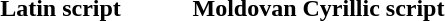<table>
<tr>
<th width="50%">Latin script</th>
<th width="50%">Moldovan Cyrillic script</th>
</tr>
<tr>
<td lang="ro" style="font-style: italic;"></td>
<td lang="ro-Cyrl"></td>
</tr>
</table>
